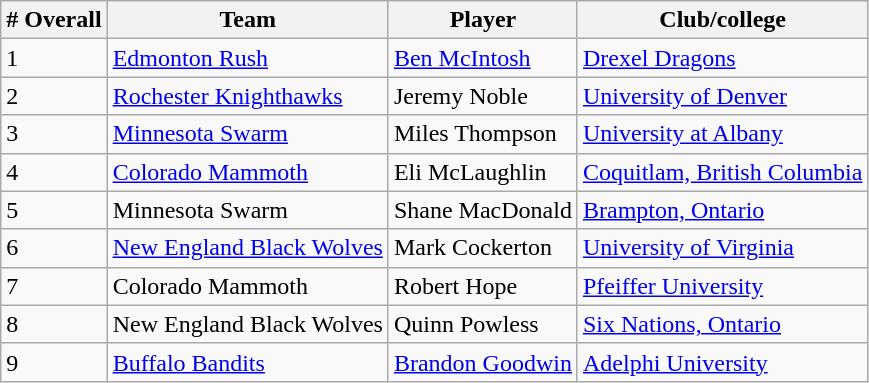<table class="wikitable">
<tr>
<th># Overall</th>
<th>Team</th>
<th>Player</th>
<th>Club/college</th>
</tr>
<tr>
<td>1</td>
<td><a href='#'>Edmonton Rush</a></td>
<td><a href='#'>Ben McIntosh</a></td>
<td><a href='#'>Drexel Dragons</a></td>
</tr>
<tr>
<td>2</td>
<td><a href='#'>Rochester Knighthawks</a></td>
<td>Jeremy Noble</td>
<td><a href='#'>University of Denver</a></td>
</tr>
<tr>
<td>3</td>
<td><a href='#'>Minnesota Swarm</a></td>
<td>Miles Thompson</td>
<td><a href='#'>University at Albany</a></td>
</tr>
<tr>
<td>4</td>
<td><a href='#'>Colorado Mammoth</a></td>
<td>Eli McLaughlin</td>
<td><a href='#'>Coquitlam, British Columbia</a></td>
</tr>
<tr>
<td>5</td>
<td>Minnesota Swarm</td>
<td>Shane MacDonald</td>
<td><a href='#'>Brampton, Ontario</a></td>
</tr>
<tr>
<td>6</td>
<td><a href='#'>New England Black Wolves</a></td>
<td>Mark Cockerton</td>
<td><a href='#'>University of Virginia</a></td>
</tr>
<tr>
<td>7</td>
<td>Colorado Mammoth</td>
<td>Robert Hope</td>
<td><a href='#'>Pfeiffer University</a></td>
</tr>
<tr>
<td>8</td>
<td>New England Black Wolves</td>
<td>Quinn Powless</td>
<td><a href='#'>Six Nations, Ontario</a></td>
</tr>
<tr>
<td>9</td>
<td><a href='#'>Buffalo Bandits</a></td>
<td><a href='#'>Brandon Goodwin</a></td>
<td><a href='#'>Adelphi University</a></td>
</tr>
</table>
